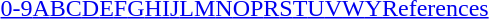<table id="toc" class="toc" summary="Class">
<tr>
<th></th>
</tr>
<tr>
<td style="text-align:center;"><a href='#'>0-9</a><a href='#'>A</a><a href='#'>B</a><a href='#'>C</a><a href='#'>D</a><a href='#'>E</a><a href='#'>F</a><a href='#'>G</a><a href='#'>H</a><a href='#'>I</a><a href='#'>J</a><a href='#'>L</a><a href='#'>M</a><a href='#'>N</a><a href='#'>O</a><a href='#'>P</a><a href='#'>R</a><a href='#'>S</a><a href='#'>T</a><a href='#'>U</a><a href='#'>V</a><a href='#'>W</a><a href='#'>Y</a><a href='#'>References</a></td>
</tr>
</table>
